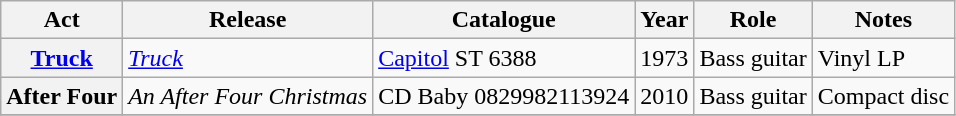<table class="wikitable plainrowheaders sortable">
<tr>
<th scope="col" class="unsortable">Act</th>
<th scope="col">Release</th>
<th scope="col">Catalogue</th>
<th scope="col">Year</th>
<th scope="col">Role</th>
<th scope="col" class="unsortable">Notes</th>
</tr>
<tr>
<th scope="row"><a href='#'>Truck</a></th>
<td><em><a href='#'>Truck</a></em></td>
<td><a href='#'>Capitol</a> ST 6388</td>
<td>1973</td>
<td>Bass guitar</td>
<td>Vinyl LP</td>
</tr>
<tr>
<th scope="row">After Four</th>
<td><em>An After Four Christmas</em></td>
<td>CD Baby 0829982113924</td>
<td>2010</td>
<td>Bass guitar</td>
<td>Compact disc</td>
</tr>
<tr>
</tr>
</table>
